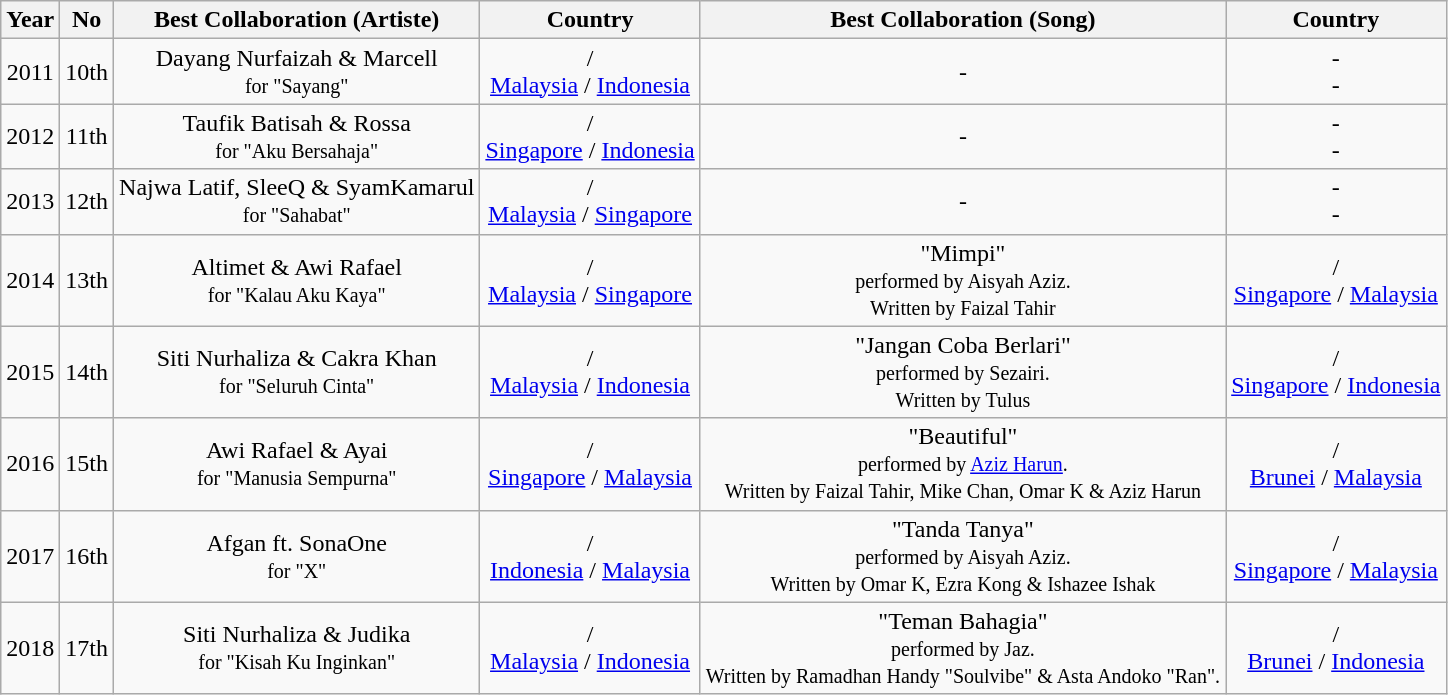<table class="wikitable" style="text-align:center">
<tr>
<th>Year</th>
<th>No</th>
<th>Best Collaboration (Artiste)</th>
<th>Country</th>
<th>Best Collaboration (Song)</th>
<th>Country</th>
</tr>
<tr>
<td>2011</td>
<td>10th</td>
<td>Dayang Nurfaizah & Marcell<br><small> for "Sayang"</small></td>
<td> /  <br> <a href='#'>Malaysia</a> / <a href='#'>Indonesia</a></td>
<td>-</td>
<td>- <br> -</td>
</tr>
<tr>
<td>2012</td>
<td>11th</td>
<td>Taufik Batisah & Rossa<br><small> for "Aku Bersahaja"</small></td>
<td> /  <br> <a href='#'>Singapore</a> / <a href='#'>Indonesia</a></td>
<td>-</td>
<td>- <br> -</td>
</tr>
<tr>
<td>2013</td>
<td>12th</td>
<td>Najwa Latif, SleeQ & SyamKamarul <br><small> for "Sahabat"</small></td>
<td> /  <br> <a href='#'>Malaysia</a> / <a href='#'>Singapore</a></td>
<td>-</td>
<td>- <br> -</td>
</tr>
<tr>
<td>2014</td>
<td>13th</td>
<td>Altimet & Awi Rafael<br><small> for "Kalau Aku Kaya"</small></td>
<td> /  <br> <a href='#'>Malaysia</a> / <a href='#'>Singapore</a></td>
<td>"Mimpi"<br><small>performed by Aisyah Aziz.<br> Written by Faizal Tahir</small></td>
<td> /  <br> <a href='#'>Singapore</a> / <a href='#'>Malaysia</a></td>
</tr>
<tr>
<td>2015</td>
<td>14th</td>
<td>Siti Nurhaliza & Cakra Khan <br><small> for "Seluruh Cinta"</small></td>
<td> /  <br> <a href='#'>Malaysia</a> / <a href='#'>Indonesia</a></td>
<td>"Jangan Coba Berlari"<br><small>performed by Sezairi.<br> Written by Tulus</small></td>
<td> /  <br> <a href='#'>Singapore</a> / <a href='#'>Indonesia</a></td>
</tr>
<tr>
<td>2016</td>
<td>15th</td>
<td>Awi Rafael & Ayai <br><small> for "Manusia Sempurna"</small></td>
<td> /  <br> <a href='#'>Singapore</a> / <a href='#'>Malaysia</a></td>
<td>"Beautiful"<br><small>performed by <a href='#'>Aziz Harun</a>.<br> Written by Faizal Tahir, Mike Chan, Omar K & Aziz Harun</small></td>
<td> /  <br> <a href='#'>Brunei</a> / <a href='#'>Malaysia</a></td>
</tr>
<tr>
<td>2017</td>
<td>16th</td>
<td>Afgan ft. SonaOne <br><small> for "X"</small></td>
<td> /  <br> <a href='#'>Indonesia</a> / <a href='#'>Malaysia</a></td>
<td>"Tanda Tanya"<br><small>performed by Aisyah Aziz.<br> Written by Omar K, Ezra Kong & Ishazee Ishak</small></td>
<td> /  <br> <a href='#'>Singapore</a> / <a href='#'>Malaysia</a></td>
</tr>
<tr>
<td>2018</td>
<td>17th</td>
<td>Siti Nurhaliza & Judika <br><small> for "Kisah Ku Inginkan"</small></td>
<td> /  <br> <a href='#'>Malaysia</a> / <a href='#'>Indonesia</a></td>
<td>"Teman Bahagia"<br><small>performed by Jaz.<br> Written by Ramadhan Handy "Soulvibe" & Asta Andoko "Ran".</small></td>
<td> / <br> <a href='#'>Brunei</a> / <a href='#'>Indonesia</a></td>
</tr>
</table>
